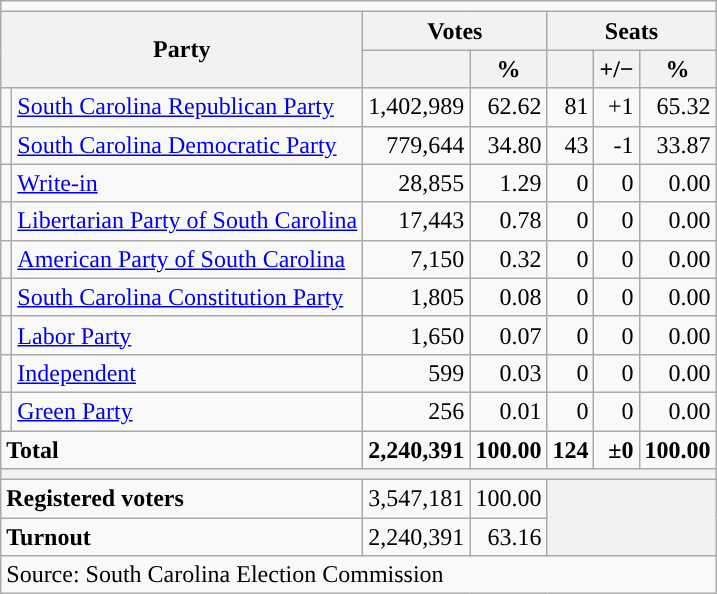<table class="wikitable">
<tr>
<td colspan="7"></td>
</tr>
<tr>
<th colspan="2" rowspan="2">Party</th>
<th colspan="2">Votes</th>
<th colspan="3">Seats</th>
</tr>
<tr>
<th></th>
<th>%</th>
<th></th>
<th>+/−</th>
<th>%</th>
</tr>
<tr>
<td style="background-color:"></td>
<td><a href='#'>South Carolina Republican Party</a></td>
<td align="right">1,402,989</td>
<td align="right">62.62</td>
<td align="right">81</td>
<td align="right">+1</td>
<td align="right">65.32</td>
</tr>
<tr>
<td style="background-color:"></td>
<td><a href='#'>South Carolina Democratic Party</a></td>
<td align="right">779,644</td>
<td align="right">34.80</td>
<td align="right">43</td>
<td align="right">-1</td>
<td align="right">33.87</td>
</tr>
<tr>
<td style="background-color:"></td>
<td><a href='#'>Write-in</a></td>
<td align="right">28,855</td>
<td align="right">1.29</td>
<td align="right">0</td>
<td align="right">0</td>
<td align="right">0.00</td>
</tr>
<tr>
<td style="background-color:"></td>
<td><a href='#'>Libertarian Party of South Carolina</a></td>
<td align="right">17,443</td>
<td align="right">0.78</td>
<td align="right">0</td>
<td align="right">0</td>
<td align="right">0.00</td>
</tr>
<tr>
<td style="background-color:"></td>
<td><a href='#'>American Party of South Carolina</a></td>
<td align="right">7,150</td>
<td align="right">0.32</td>
<td align="right">0</td>
<td align="right">0</td>
<td align="right">0.00</td>
</tr>
<tr>
<td style="background-color:"></td>
<td><a href='#'>South Carolina Constitution Party</a></td>
<td align="right">1,805</td>
<td align="right">0.08</td>
<td align="right">0</td>
<td align="right">0</td>
<td align="right">0.00</td>
</tr>
<tr>
<td style="background-color:"></td>
<td><a href='#'>Labor Party</a></td>
<td align="right">1,650</td>
<td align="right">0.07</td>
<td align="right">0</td>
<td align="right">0</td>
<td align="right">0.00</td>
</tr>
<tr>
<td style="background-color:"></td>
<td><a href='#'>Independent</a></td>
<td align="right">599</td>
<td align="right">0.03</td>
<td align="right">0</td>
<td align="right">0</td>
<td align="right">0.00</td>
</tr>
<tr>
<td style="background-color:"></td>
<td><a href='#'>Green Party</a></td>
<td align="right">256</td>
<td align="right">0.01</td>
<td align="right">0</td>
<td align="right">0</td>
<td align="right">0.00</td>
</tr>
<tr>
<td colspan="2"><strong>Total</strong></td>
<td align="right"><strong>2,240,391</strong></td>
<td align="right"><strong>100.00</strong></td>
<td align="right"><strong>124</strong></td>
<td align="right"><strong>±0</strong></td>
<td align="right"><strong>100.00</strong></td>
</tr>
<tr>
<th colspan="7"></th>
</tr>
<tr>
<td colspan="2"><strong>Registered voters</strong></td>
<td>3,547,181</td>
<td>100.00</td>
<th colspan="3" rowspan="2"></th>
</tr>
<tr>
<td colspan="2"><strong>Turnout</strong></td>
<td align="right">2,240,391</td>
<td align="right">63.16</td>
</tr>
<tr>
<td colspan="7">Source: South Carolina Election Commission</td>
</tr>
</table>
